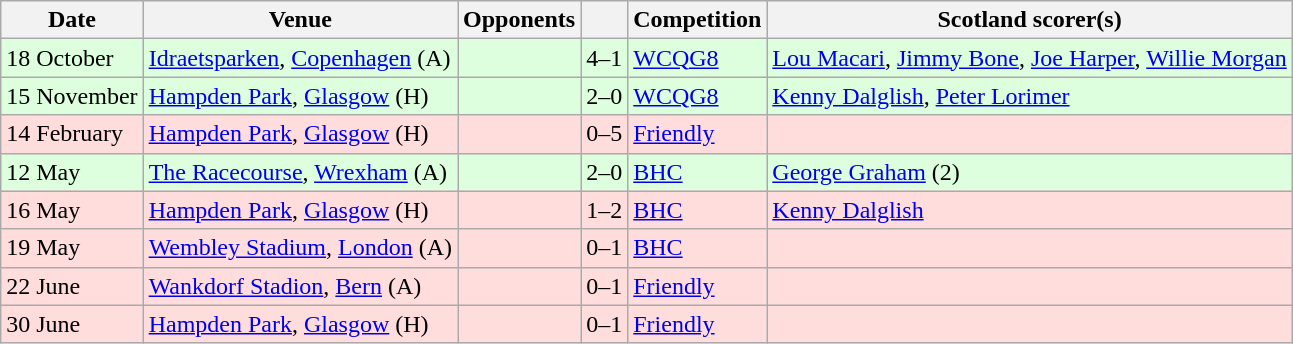<table class="wikitable">
<tr>
<th>Date</th>
<th>Venue</th>
<th>Opponents</th>
<th></th>
<th>Competition</th>
<th>Scotland scorer(s)</th>
</tr>
<tr bgcolor=#ddffdd>
<td>18 October</td>
<td><a href='#'>Idraetsparken</a>, <a href='#'>Copenhagen</a> (A)</td>
<td></td>
<td align=center>4–1</td>
<td><a href='#'>WCQG8</a></td>
<td><a href='#'>Lou Macari</a>, <a href='#'>Jimmy Bone</a>, <a href='#'>Joe Harper</a>, <a href='#'>Willie Morgan</a></td>
</tr>
<tr bgcolor=#ddffdd>
<td>15 November</td>
<td><a href='#'>Hampden Park</a>, <a href='#'>Glasgow</a> (H)</td>
<td></td>
<td align=center>2–0</td>
<td><a href='#'>WCQG8</a></td>
<td><a href='#'>Kenny Dalglish</a>, <a href='#'>Peter Lorimer</a></td>
</tr>
<tr bgcolor=#ffdddd>
<td>14 February</td>
<td><a href='#'>Hampden Park</a>, <a href='#'>Glasgow</a> (H)</td>
<td></td>
<td align=center>0–5</td>
<td><a href='#'>Friendly</a></td>
<td></td>
</tr>
<tr bgcolor=#ddffdd>
<td>12 May</td>
<td><a href='#'>The Racecourse</a>, <a href='#'>Wrexham</a> (A)</td>
<td></td>
<td align=center>2–0</td>
<td><a href='#'>BHC</a></td>
<td><a href='#'>George Graham</a> (2)</td>
</tr>
<tr bgcolor=#ffdddd>
<td>16 May</td>
<td><a href='#'>Hampden Park</a>, <a href='#'>Glasgow</a> (H)</td>
<td></td>
<td align=center>1–2</td>
<td><a href='#'>BHC</a></td>
<td><a href='#'>Kenny Dalglish</a></td>
</tr>
<tr bgcolor=#ffdddd>
<td>19 May</td>
<td><a href='#'>Wembley Stadium</a>, <a href='#'>London</a> (A)</td>
<td></td>
<td align=center>0–1</td>
<td><a href='#'>BHC</a></td>
<td></td>
</tr>
<tr bgcolor=#ffdddd>
<td>22 June</td>
<td><a href='#'>Wankdorf Stadion</a>, <a href='#'>Bern</a> (A)</td>
<td></td>
<td align=center>0–1</td>
<td><a href='#'>Friendly</a></td>
<td></td>
</tr>
<tr bgcolor=#ffdddd>
<td>30 June</td>
<td><a href='#'>Hampden Park</a>, <a href='#'>Glasgow</a> (H)</td>
<td></td>
<td align=center>0–1</td>
<td><a href='#'>Friendly</a></td>
<td></td>
</tr>
</table>
